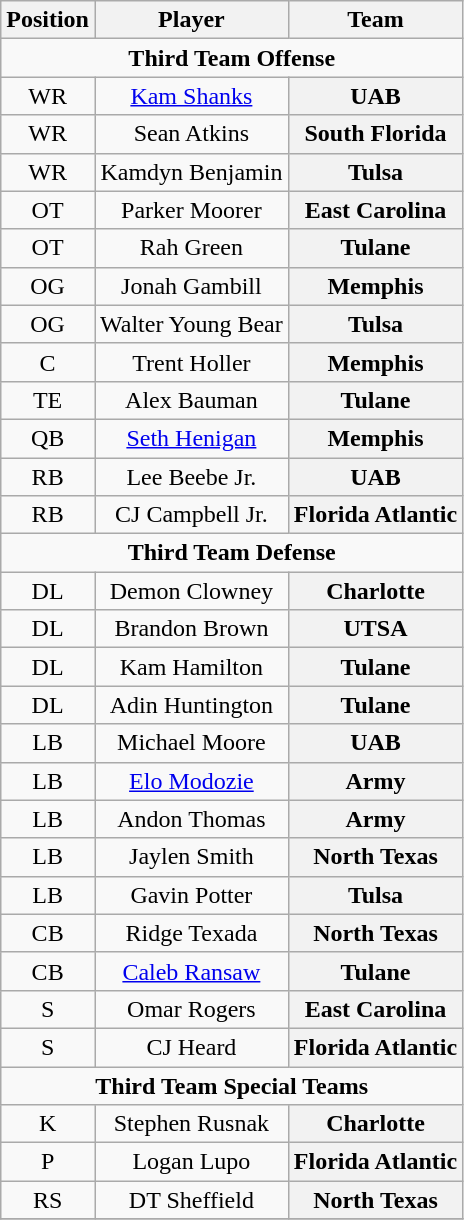<table class="wikitable" border="0">
<tr>
<th>Position</th>
<th>Player</th>
<th>Team</th>
</tr>
<tr>
<td colspan="3" style="text-align:center;"><strong>Third Team Offense </strong></td>
</tr>
<tr style="text-align:center;">
<td>WR</td>
<td><a href='#'>Kam Shanks</a></td>
<th style=>UAB</th>
</tr>
<tr style="text-align:center;">
<td>WR</td>
<td>Sean Atkins</td>
<th style=>South Florida</th>
</tr>
<tr style="text-align:center;">
<td>WR</td>
<td>Kamdyn Benjamin</td>
<th style=>Tulsa</th>
</tr>
<tr style="text-align:center;">
<td>OT</td>
<td>Parker Moorer</td>
<th style=>East Carolina</th>
</tr>
<tr style="text-align:center;">
<td>OT</td>
<td>Rah Green</td>
<th style=>Tulane</th>
</tr>
<tr style="text-align:center;">
<td>OG</td>
<td>Jonah Gambill</td>
<th style=>Memphis</th>
</tr>
<tr style="text-align:center;">
<td>OG</td>
<td>Walter Young Bear</td>
<th style=>Tulsa</th>
</tr>
<tr style="text-align:center;">
<td>C</td>
<td>Trent Holler</td>
<th style=>Memphis</th>
</tr>
<tr style="text-align:center;">
<td>TE</td>
<td>Alex Bauman</td>
<th style=>Tulane</th>
</tr>
<tr style="text-align:center;">
<td>QB</td>
<td><a href='#'>Seth Henigan</a></td>
<th style=>Memphis</th>
</tr>
<tr style="text-align:center;">
<td>RB</td>
<td>Lee Beebe Jr.</td>
<th style=>UAB</th>
</tr>
<tr style="text-align:center;">
<td>RB</td>
<td>CJ Campbell Jr.</td>
<th style=>Florida Atlantic</th>
</tr>
<tr>
<td colspan="3" style="text-align:center;"><strong>Third Team Defense </strong></td>
</tr>
<tr style="text-align:center;">
<td>DL</td>
<td>Demon Clowney</td>
<th style=>Charlotte</th>
</tr>
<tr style="text-align:center;">
<td>DL</td>
<td>Brandon Brown</td>
<th style=>UTSA</th>
</tr>
<tr style="text-align:center;">
<td>DL</td>
<td>Kam Hamilton</td>
<th style=>Tulane</th>
</tr>
<tr style="text-align:center;">
<td>DL</td>
<td>Adin Huntington</td>
<th style=>Tulane</th>
</tr>
<tr style="text-align:center;">
<td>LB</td>
<td>Michael Moore</td>
<th style=>UAB</th>
</tr>
<tr style="text-align:center;">
<td>LB</td>
<td><a href='#'>Elo Modozie</a></td>
<th style=>Army</th>
</tr>
<tr style="text-align:center;">
<td>LB</td>
<td>Andon Thomas</td>
<th style=>Army</th>
</tr>
<tr style="text-align:center;">
<td>LB</td>
<td>Jaylen Smith</td>
<th style=>North Texas</th>
</tr>
<tr style="text-align:center;">
<td>LB</td>
<td>Gavin Potter</td>
<th style=>Tulsa</th>
</tr>
<tr style="text-align:center;">
<td>CB</td>
<td>Ridge Texada</td>
<th style=>North Texas</th>
</tr>
<tr style="text-align:center;">
<td>CB</td>
<td><a href='#'>Caleb Ransaw</a></td>
<th style=>Tulane</th>
</tr>
<tr style="text-align:center;">
<td>S</td>
<td>Omar Rogers</td>
<th style=>East Carolina</th>
</tr>
<tr style="text-align:center;">
<td>S</td>
<td>CJ Heard</td>
<th style=>Florida Atlantic</th>
</tr>
<tr>
<td colspan="3" style="text-align:center;"><strong>Third Team Special Teams </strong></td>
</tr>
<tr style="text-align:center;">
<td>K</td>
<td>Stephen Rusnak</td>
<th style=>Charlotte</th>
</tr>
<tr style="text-align:center;">
<td>P</td>
<td>Logan Lupo</td>
<th style=>Florida Atlantic</th>
</tr>
<tr style="text-align:center;">
<td>RS</td>
<td>DT Sheffield</td>
<th style=>North Texas</th>
</tr>
<tr style="text-align:center;">
</tr>
</table>
